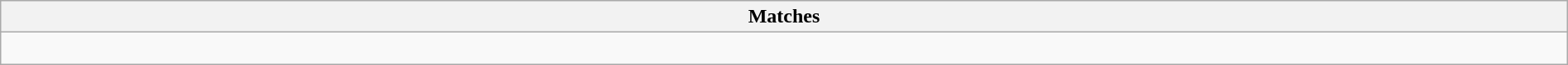<table class="wikitable collapsible collapsed" style="width:100%;">
<tr>
<th>Matches</th>
</tr>
<tr>
<td><br></td>
</tr>
</table>
